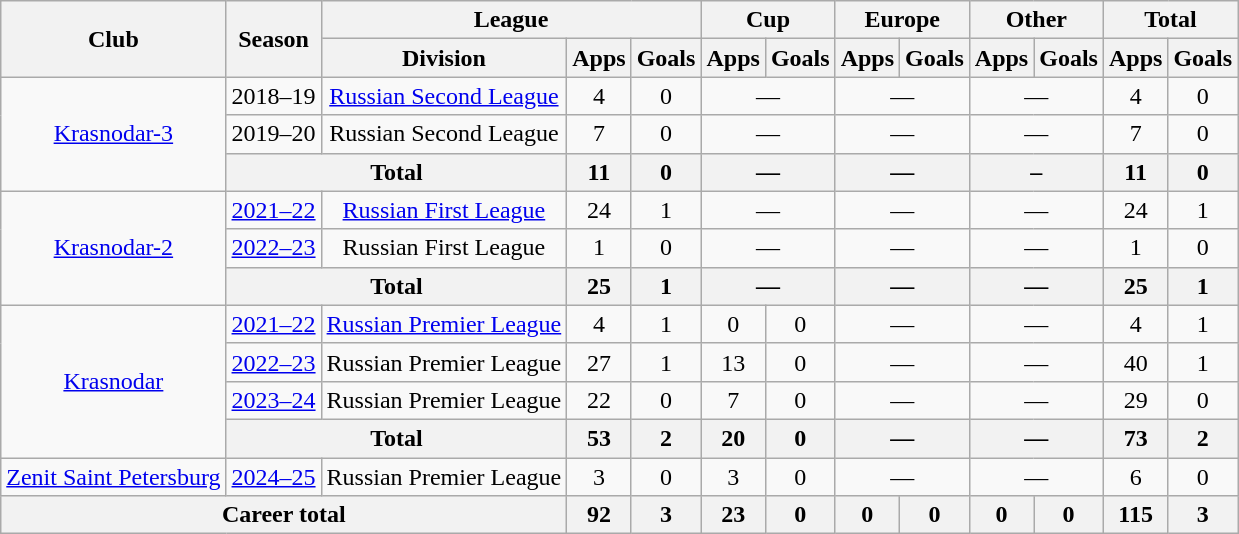<table class="wikitable" style="text-align: center;">
<tr>
<th rowspan="2">Club</th>
<th rowspan="2">Season</th>
<th colspan="3">League</th>
<th colspan="2">Cup</th>
<th colspan="2">Europe</th>
<th colspan="2">Other</th>
<th colspan="2">Total</th>
</tr>
<tr>
<th>Division</th>
<th>Apps</th>
<th>Goals</th>
<th>Apps</th>
<th>Goals</th>
<th>Apps</th>
<th>Goals</th>
<th>Apps</th>
<th>Goals</th>
<th>Apps</th>
<th>Goals</th>
</tr>
<tr>
<td rowspan="3"><a href='#'>Krasnodar-3</a></td>
<td>2018–19</td>
<td><a href='#'>Russian Second League</a></td>
<td>4</td>
<td>0</td>
<td colspan="2">—</td>
<td colspan="2">—</td>
<td colspan="2">—</td>
<td>4</td>
<td>0</td>
</tr>
<tr>
<td>2019–20</td>
<td>Russian Second League</td>
<td>7</td>
<td>0</td>
<td colspan="2">—</td>
<td colspan="2">—</td>
<td colspan="2">—</td>
<td>7</td>
<td>0</td>
</tr>
<tr>
<th colspan="2">Total</th>
<th>11</th>
<th>0</th>
<th colspan="2">—</th>
<th colspan="2">—</th>
<th colspan=2>–</th>
<th>11</th>
<th>0</th>
</tr>
<tr>
<td rowspan="3"><a href='#'>Krasnodar-2</a></td>
<td><a href='#'>2021–22</a></td>
<td><a href='#'>Russian First League</a></td>
<td>24</td>
<td>1</td>
<td colspan="2">—</td>
<td colspan="2">—</td>
<td colspan="2">—</td>
<td>24</td>
<td>1</td>
</tr>
<tr>
<td><a href='#'>2022–23</a></td>
<td>Russian First League</td>
<td>1</td>
<td>0</td>
<td colspan="2">—</td>
<td colspan="2">—</td>
<td colspan="2">—</td>
<td>1</td>
<td>0</td>
</tr>
<tr>
<th colspan="2">Total</th>
<th>25</th>
<th>1</th>
<th colspan="2">—</th>
<th colspan="2">—</th>
<th colspan="2">—</th>
<th>25</th>
<th>1</th>
</tr>
<tr>
<td rowspan="4"><a href='#'>Krasnodar</a></td>
<td><a href='#'>2021–22</a></td>
<td><a href='#'>Russian Premier League</a></td>
<td>4</td>
<td>1</td>
<td>0</td>
<td>0</td>
<td colspan="2">—</td>
<td colspan="2">—</td>
<td>4</td>
<td>1</td>
</tr>
<tr>
<td><a href='#'>2022–23</a></td>
<td>Russian Premier League</td>
<td>27</td>
<td>1</td>
<td>13</td>
<td>0</td>
<td colspan="2">—</td>
<td colspan="2">—</td>
<td>40</td>
<td>1</td>
</tr>
<tr>
<td><a href='#'>2023–24</a></td>
<td>Russian Premier League</td>
<td>22</td>
<td>0</td>
<td>7</td>
<td>0</td>
<td colspan="2">—</td>
<td colspan="2">—</td>
<td>29</td>
<td>0</td>
</tr>
<tr>
<th colspan="2">Total</th>
<th>53</th>
<th>2</th>
<th>20</th>
<th>0</th>
<th colspan="2">—</th>
<th colspan="2">—</th>
<th>73</th>
<th>2</th>
</tr>
<tr>
<td><a href='#'>Zenit Saint Petersburg</a></td>
<td><a href='#'>2024–25</a></td>
<td>Russian Premier League</td>
<td>3</td>
<td>0</td>
<td>3</td>
<td>0</td>
<td colspan="2">—</td>
<td colspan="2">—</td>
<td>6</td>
<td>0</td>
</tr>
<tr>
<th colspan="3">Career total</th>
<th>92</th>
<th>3</th>
<th>23</th>
<th>0</th>
<th>0</th>
<th>0</th>
<th>0</th>
<th>0</th>
<th>115</th>
<th>3</th>
</tr>
</table>
